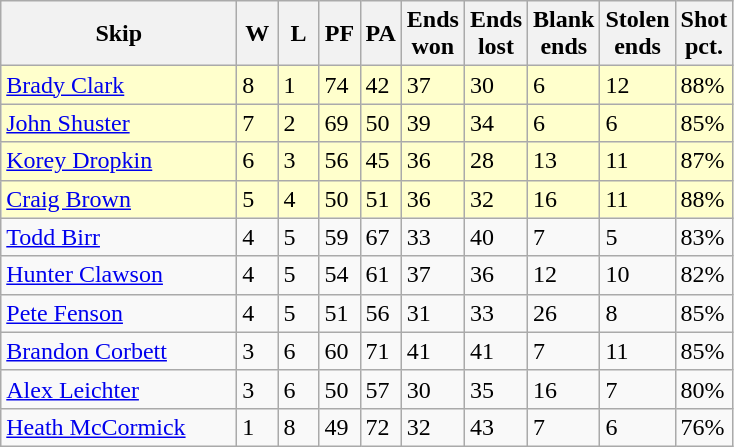<table class=wikitable>
<tr>
<th width=150>Skip</th>
<th width=20>W</th>
<th width=20>L</th>
<th width=20>PF</th>
<th width=20>PA</th>
<th width=20>Ends <br> won</th>
<th width=20>Ends <br> lost</th>
<th width=20>Blank <br> ends</th>
<th width=20>Stolen <br> ends</th>
<th width=20>Shot <br> pct.</th>
</tr>
<tr bgcolor=#ffffcc>
<td><a href='#'>Brady Clark</a></td>
<td>8</td>
<td>1</td>
<td>74</td>
<td>42</td>
<td>37</td>
<td>30</td>
<td>6</td>
<td>12</td>
<td>88%</td>
</tr>
<tr bgcolor=#ffffcc>
<td><a href='#'>John Shuster</a></td>
<td>7</td>
<td>2</td>
<td>69</td>
<td>50</td>
<td>39</td>
<td>34</td>
<td>6</td>
<td>6</td>
<td>85%</td>
</tr>
<tr bgcolor=#ffffcc>
<td><a href='#'>Korey Dropkin</a></td>
<td>6</td>
<td>3</td>
<td>56</td>
<td>45</td>
<td>36</td>
<td>28</td>
<td>13</td>
<td>11</td>
<td>87%</td>
</tr>
<tr bgcolor=#ffffcc>
<td><a href='#'>Craig Brown</a></td>
<td>5</td>
<td>4</td>
<td>50</td>
<td>51</td>
<td>36</td>
<td>32</td>
<td>16</td>
<td>11</td>
<td>88%</td>
</tr>
<tr>
<td><a href='#'>Todd Birr</a></td>
<td>4</td>
<td>5</td>
<td>59</td>
<td>67</td>
<td>33</td>
<td>40</td>
<td>7</td>
<td>5</td>
<td>83%</td>
</tr>
<tr>
<td><a href='#'>Hunter Clawson</a></td>
<td>4</td>
<td>5</td>
<td>54</td>
<td>61</td>
<td>37</td>
<td>36</td>
<td>12</td>
<td>10</td>
<td>82%</td>
</tr>
<tr>
<td><a href='#'>Pete Fenson</a></td>
<td>4</td>
<td>5</td>
<td>51</td>
<td>56</td>
<td>31</td>
<td>33</td>
<td>26</td>
<td>8</td>
<td>85%</td>
</tr>
<tr>
<td><a href='#'>Brandon Corbett</a></td>
<td>3</td>
<td>6</td>
<td>60</td>
<td>71</td>
<td>41</td>
<td>41</td>
<td>7</td>
<td>11</td>
<td>85%</td>
</tr>
<tr>
<td><a href='#'>Alex Leichter</a></td>
<td>3</td>
<td>6</td>
<td>50</td>
<td>57</td>
<td>30</td>
<td>35</td>
<td>16</td>
<td>7</td>
<td>80%</td>
</tr>
<tr>
<td><a href='#'>Heath McCormick</a></td>
<td>1</td>
<td>8</td>
<td>49</td>
<td>72</td>
<td>32</td>
<td>43</td>
<td>7</td>
<td>6</td>
<td>76%</td>
</tr>
</table>
